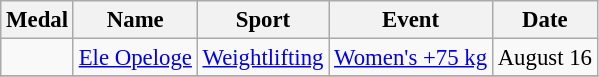<table class="wikitable sortable" style="font-size:95%">
<tr>
<th>Medal</th>
<th>Name</th>
<th>Sport</th>
<th>Event</th>
<th>Date</th>
</tr>
<tr>
<td></td>
<td><a href='#'>Ele Opeloge</a></td>
<td><a href='#'>Weightlifting</a></td>
<td><a href='#'>Women's +75 kg</a></td>
<td>August 16</td>
</tr>
<tr>
</tr>
</table>
